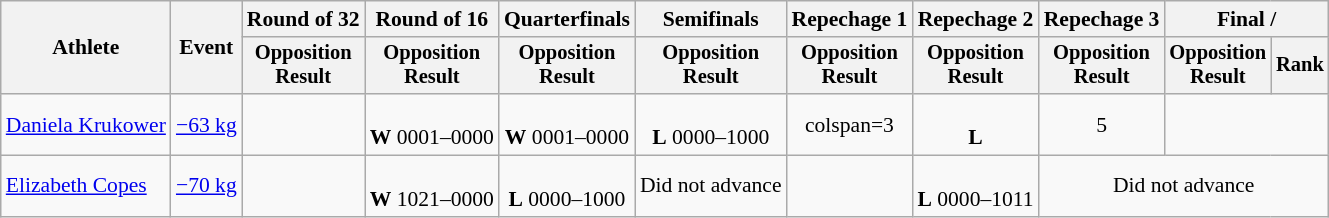<table class="wikitable" style="font-size:90%">
<tr>
<th rowspan="2">Athlete</th>
<th rowspan="2">Event</th>
<th>Round of 32</th>
<th>Round of 16</th>
<th>Quarterfinals</th>
<th>Semifinals</th>
<th>Repechage 1</th>
<th>Repechage 2</th>
<th>Repechage 3</th>
<th colspan=2>Final / </th>
</tr>
<tr style="font-size:95%">
<th>Opposition<br>Result</th>
<th>Opposition<br>Result</th>
<th>Opposition<br>Result</th>
<th>Opposition<br>Result</th>
<th>Opposition<br>Result</th>
<th>Opposition<br>Result</th>
<th>Opposition<br>Result</th>
<th>Opposition<br>Result</th>
<th>Rank</th>
</tr>
<tr align=center>
<td align=left><a href='#'>Daniela Krukower</a></td>
<td align=left><a href='#'>−63 kg</a></td>
<td></td>
<td><br><strong>W</strong> 0001–0000</td>
<td><br><strong>W</strong> 0001–0000</td>
<td><br><strong>L</strong> 0000–1000</td>
<td>colspan=3 </td>
<td><br><strong>L</strong> </td>
<td>5</td>
</tr>
<tr align=center>
<td align=left><a href='#'>Elizabeth Copes</a></td>
<td align=left><a href='#'>−70 kg</a></td>
<td></td>
<td><br><strong>W</strong> 1021–0000</td>
<td><br><strong>L</strong> 0000–1000</td>
<td>Did not advance</td>
<td></td>
<td><br><strong>L</strong> 0000–1011</td>
<td colspan=3>Did not advance</td>
</tr>
</table>
